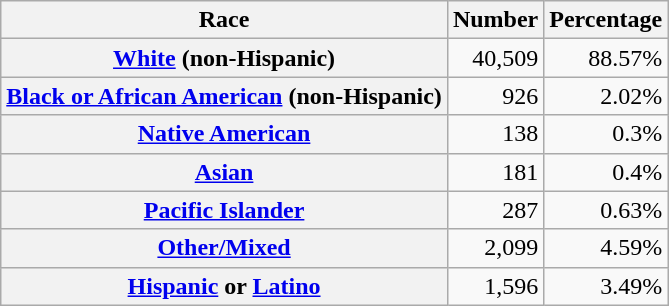<table class="wikitable" style="text-align:right">
<tr>
<th scope="col">Race</th>
<th scope="col">Number</th>
<th scope="col">Percentage</th>
</tr>
<tr>
<th scope="row"><a href='#'>White</a> (non-Hispanic)</th>
<td>40,509</td>
<td>88.57%</td>
</tr>
<tr>
<th scope="row"><a href='#'>Black or African American</a> (non-Hispanic)</th>
<td>926</td>
<td>2.02%</td>
</tr>
<tr>
<th scope="row"><a href='#'>Native American</a></th>
<td>138</td>
<td>0.3%</td>
</tr>
<tr>
<th scope="row"><a href='#'>Asian</a></th>
<td>181</td>
<td>0.4%</td>
</tr>
<tr>
<th scope="row"><a href='#'>Pacific Islander</a></th>
<td>287</td>
<td>0.63%</td>
</tr>
<tr>
<th scope="row"><a href='#'>Other/Mixed</a></th>
<td>2,099</td>
<td>4.59%</td>
</tr>
<tr>
<th scope="row"><a href='#'>Hispanic</a> or <a href='#'>Latino</a></th>
<td>1,596</td>
<td>3.49%</td>
</tr>
</table>
